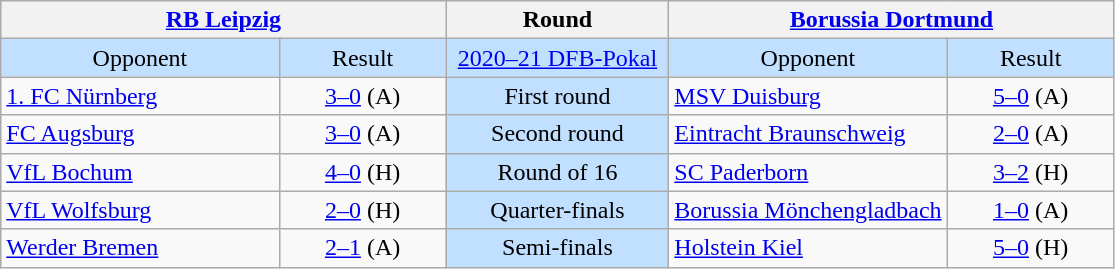<table class="wikitable" style="text-align:center; white-space:nowrap;">
<tr>
<th colspan="2"><a href='#'>RB Leipzig</a></th>
<th>Round</th>
<th colspan="2"><a href='#'>Borussia Dortmund</a></th>
</tr>
<tr style="background:#C1E0FF;">
<td style="width:25%;">Opponent</td>
<td style="width:15%;">Result</td>
<td><a href='#'>2020–21 DFB-Pokal</a></td>
<td style="width:25%;">Opponent</td>
<td style="width:15%;">Result</td>
</tr>
<tr>
<td style="text-align:left;"><a href='#'>1. FC Nürnberg</a></td>
<td><a href='#'>3–0</a> (A)</td>
<td style="background:#C1E0FF;">First round</td>
<td style="text-align:left;"><a href='#'>MSV Duisburg</a></td>
<td><a href='#'>5–0</a> (A)</td>
</tr>
<tr>
<td style="text-align:left;"><a href='#'>FC Augsburg</a></td>
<td><a href='#'>3–0</a> (A)</td>
<td style="background:#C1E0FF;">Second round</td>
<td style="text-align:left;"><a href='#'>Eintracht Braunschweig</a></td>
<td><a href='#'>2–0</a> (A)</td>
</tr>
<tr>
<td style="text-align:left;"><a href='#'>VfL Bochum</a></td>
<td><a href='#'>4–0</a> (H)</td>
<td style="background:#C1E0FF;">Round of 16</td>
<td style="text-align:left;"><a href='#'>SC Paderborn</a></td>
<td><a href='#'>3–2</a>  (H)</td>
</tr>
<tr>
<td style="text-align:left;"><a href='#'>VfL Wolfsburg</a></td>
<td><a href='#'>2–0</a> (H)</td>
<td style="background:#C1E0FF;">Quarter-finals</td>
<td style="text-align:left;"><a href='#'>Borussia Mönchengladbach</a></td>
<td><a href='#'>1–0</a> (A)</td>
</tr>
<tr>
<td style="text-align:left;"><a href='#'>Werder Bremen</a></td>
<td><a href='#'>2–1</a>  (A)</td>
<td style="background:#C1E0FF;">Semi-finals</td>
<td style="text-align:left;"><a href='#'>Holstein Kiel</a></td>
<td><a href='#'>5–0</a> (H)</td>
</tr>
</table>
